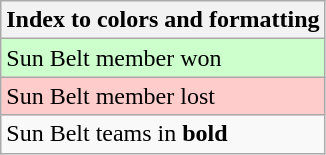<table class="wikitable">
<tr>
<th>Index to colors and formatting</th>
</tr>
<tr style="background:#cfc;">
<td>Sun Belt member won</td>
</tr>
<tr style="background:#fcc;">
<td>Sun Belt member lost</td>
</tr>
<tr>
<td>Sun Belt teams in <strong>bold</strong></td>
</tr>
</table>
